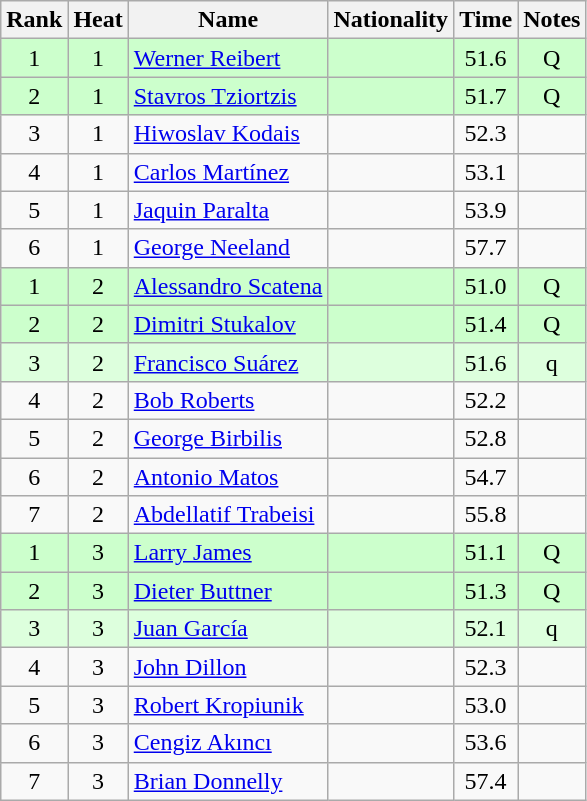<table class="wikitable sortable" style="text-align:center">
<tr>
<th>Rank</th>
<th>Heat</th>
<th>Name</th>
<th>Nationality</th>
<th>Time</th>
<th>Notes</th>
</tr>
<tr bgcolor=ccffcc>
<td>1</td>
<td>1</td>
<td align=left><a href='#'>Werner Reibert</a></td>
<td align=left></td>
<td>51.6</td>
<td>Q</td>
</tr>
<tr bgcolor=ccffcc>
<td>2</td>
<td>1</td>
<td align=left><a href='#'>Stavros Tziortzis</a></td>
<td align=left></td>
<td>51.7</td>
<td>Q</td>
</tr>
<tr>
<td>3</td>
<td>1</td>
<td align=left><a href='#'>Hiwoslav Kodais</a></td>
<td align=left></td>
<td>52.3</td>
<td></td>
</tr>
<tr>
<td>4</td>
<td>1</td>
<td align=left><a href='#'>Carlos Martínez</a></td>
<td align=left></td>
<td>53.1</td>
<td></td>
</tr>
<tr>
<td>5</td>
<td>1</td>
<td align=left><a href='#'>Jaquin Paralta</a></td>
<td align=left></td>
<td>53.9</td>
<td></td>
</tr>
<tr>
<td>6</td>
<td>1</td>
<td align=left><a href='#'>George Neeland</a></td>
<td align=left></td>
<td>57.7</td>
<td></td>
</tr>
<tr bgcolor=ccffcc>
<td>1</td>
<td>2</td>
<td align=left><a href='#'>Alessandro Scatena</a></td>
<td align=left></td>
<td>51.0</td>
<td>Q</td>
</tr>
<tr bgcolor=ccffcc>
<td>2</td>
<td>2</td>
<td align=left><a href='#'>Dimitri Stukalov</a></td>
<td align=left></td>
<td>51.4</td>
<td>Q</td>
</tr>
<tr bgcolor=ddffdd>
<td>3</td>
<td>2</td>
<td align=left><a href='#'>Francisco Suárez</a></td>
<td align=left></td>
<td>51.6</td>
<td>q</td>
</tr>
<tr>
<td>4</td>
<td>2</td>
<td align=left><a href='#'>Bob Roberts</a></td>
<td align=left></td>
<td>52.2</td>
<td></td>
</tr>
<tr>
<td>5</td>
<td>2</td>
<td align=left><a href='#'>George Birbilis</a></td>
<td align=left></td>
<td>52.8</td>
<td></td>
</tr>
<tr>
<td>6</td>
<td>2</td>
<td align=left><a href='#'>Antonio Matos</a></td>
<td align=left></td>
<td>54.7</td>
<td></td>
</tr>
<tr>
<td>7</td>
<td>2</td>
<td align=left><a href='#'>Abdellatif Trabeisi</a></td>
<td align=left></td>
<td>55.8</td>
<td></td>
</tr>
<tr bgcolor=ccffcc>
<td>1</td>
<td>3</td>
<td align=left><a href='#'>Larry James</a></td>
<td align=left></td>
<td>51.1</td>
<td>Q</td>
</tr>
<tr bgcolor=ccffcc>
<td>2</td>
<td>3</td>
<td align=left><a href='#'>Dieter Buttner</a></td>
<td align=left></td>
<td>51.3</td>
<td>Q</td>
</tr>
<tr bgcolor=ddffdd>
<td>3</td>
<td>3</td>
<td align=left><a href='#'>Juan García</a></td>
<td align=left></td>
<td>52.1</td>
<td>q</td>
</tr>
<tr>
<td>4</td>
<td>3</td>
<td align=left><a href='#'>John Dillon</a></td>
<td align=left></td>
<td>52.3</td>
<td></td>
</tr>
<tr>
<td>5</td>
<td>3</td>
<td align=left><a href='#'>Robert Kropiunik</a></td>
<td align=left></td>
<td>53.0</td>
<td></td>
</tr>
<tr>
<td>6</td>
<td>3</td>
<td align=left><a href='#'>Cengiz Akıncı</a></td>
<td align=left></td>
<td>53.6</td>
<td></td>
</tr>
<tr>
<td>7</td>
<td>3</td>
<td align=left><a href='#'>Brian Donnelly</a></td>
<td align=left></td>
<td>57.4</td>
<td></td>
</tr>
</table>
